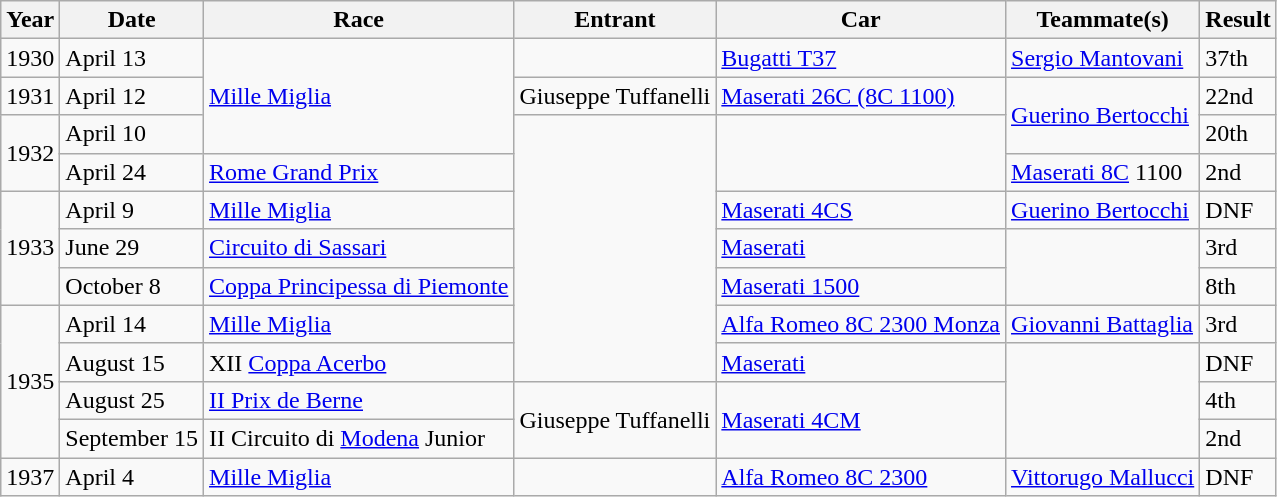<table class="wikitable sortable">
<tr>
<th>Year</th>
<th>Date</th>
<th>Race</th>
<th>Entrant</th>
<th>Car</th>
<th>Teammate(s)</th>
<th>Result</th>
</tr>
<tr>
<td>1930</td>
<td>April 13</td>
<td rowspan=3><a href='#'>Mille Miglia</a></td>
<td></td>
<td><a href='#'>Bugatti T37</a></td>
<td><a href='#'>Sergio Mantovani</a></td>
<td>37th</td>
</tr>
<tr>
<td>1931</td>
<td>April 12</td>
<td>Giuseppe Tuffanelli</td>
<td><a href='#'>Maserati 26C (8C 1100)</a></td>
<td rowspan=2><a href='#'>Guerino Bertocchi</a></td>
<td>22nd</td>
</tr>
<tr>
<td rowspan=2>1932</td>
<td>April 10</td>
<td rowspan=7></td>
<td rowspan=2></td>
<td>20th</td>
</tr>
<tr>
<td>April 24</td>
<td><a href='#'>Rome Grand Prix</a></td>
<td><a href='#'>Maserati 8C</a> 1100</td>
<td>2nd</td>
</tr>
<tr>
<td rowspan=3>1933</td>
<td>April 9</td>
<td><a href='#'>Mille Miglia</a></td>
<td><a href='#'>Maserati 4CS</a></td>
<td><a href='#'>Guerino Bertocchi</a></td>
<td>DNF</td>
</tr>
<tr>
<td>June 29</td>
<td><a href='#'>Circuito di Sassari</a></td>
<td><a href='#'>Maserati</a></td>
<td rowspan=2></td>
<td>3rd</td>
</tr>
<tr>
<td>October 8</td>
<td><a href='#'>Coppa Principessa di Piemonte</a></td>
<td><a href='#'>Maserati 1500</a></td>
<td>8th</td>
</tr>
<tr>
<td rowspan=4>1935</td>
<td>April 14</td>
<td><a href='#'>Mille Miglia</a></td>
<td><a href='#'>Alfa Romeo 8C 2300 Monza</a></td>
<td><a href='#'>Giovanni Battaglia</a></td>
<td>3rd</td>
</tr>
<tr>
<td>August 15</td>
<td>XII <a href='#'>Coppa Acerbo</a></td>
<td><a href='#'>Maserati</a></td>
<td rowspan=3></td>
<td>DNF</td>
</tr>
<tr>
<td>August 25</td>
<td><a href='#'>II Prix de Berne</a></td>
<td rowspan=2>Giuseppe Tuffanelli</td>
<td rowspan=2><a href='#'>Maserati 4CM</a></td>
<td>4th</td>
</tr>
<tr>
<td>September 15</td>
<td>II Circuito di <a href='#'>Modena</a> Junior</td>
<td>2nd</td>
</tr>
<tr>
<td>1937</td>
<td>April 4</td>
<td><a href='#'>Mille Miglia</a></td>
<td></td>
<td><a href='#'>Alfa Romeo 8C 2300</a></td>
<td><a href='#'>Vittorugo Mallucci</a></td>
<td>DNF</td>
</tr>
</table>
